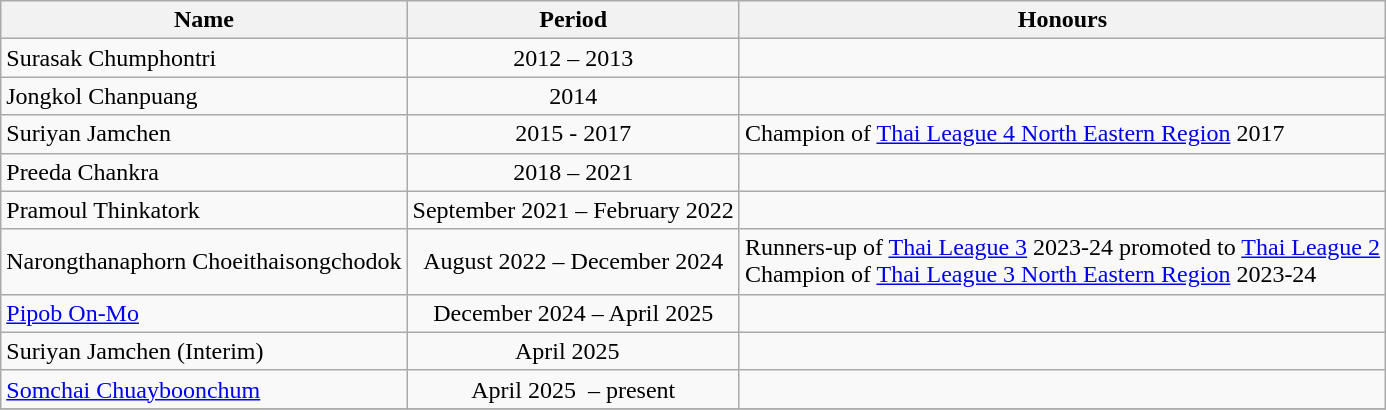<table class="wikitable">
<tr>
<th>Name</th>
<th>Period</th>
<th>Honours</th>
</tr>
<tr>
<td> Surasak Chumphontri</td>
<td align="center">2012 – 2013</td>
<td></td>
</tr>
<tr>
<td> Jongkol Chanpuang</td>
<td align="center">2014</td>
<td></td>
</tr>
<tr>
<td> Suriyan Jamchen</td>
<td align="center">2015 - 2017</td>
<td>Champion of <a href='#'>Thai League 4 North Eastern Region</a> 2017</td>
</tr>
<tr>
<td> Preeda Chankra</td>
<td align="center">2018 – 2021</td>
<td></td>
</tr>
<tr>
<td> Pramoul Thinkatork</td>
<td align="center">September 2021 – February 2022</td>
<td></td>
</tr>
<tr>
<td> Narongthanaphorn Choeithaisongchodok</td>
<td align="center">August 2022 – December 2024</td>
<td>Runners-up of <a href='#'>Thai League 3</a> 2023-24 promoted to <a href='#'>Thai League 2</a> <br> Champion of <a href='#'>Thai League 3 North Eastern Region</a> 2023-24</td>
</tr>
<tr>
<td> <a href='#'>Pipob On-Mo</a></td>
<td align="center">December 2024 – April 2025</td>
<td></td>
</tr>
<tr>
<td> Suriyan Jamchen (Interim)</td>
<td align="center">April 2025  </td>
<td></td>
</tr>
<tr>
<td> <a href='#'>Somchai Chuayboonchum</a></td>
<td align="center">April 2025  – present</td>
<td></td>
</tr>
<tr>
</tr>
</table>
